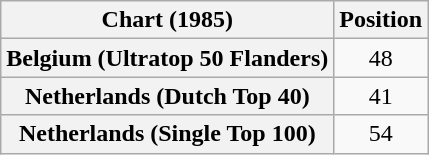<table class="wikitable sortable plainrowheaders" style="text-align:center">
<tr>
<th scope="col">Chart (1985)</th>
<th scope="col">Position</th>
</tr>
<tr>
<th scope="row">Belgium (Ultratop 50 Flanders)</th>
<td>48</td>
</tr>
<tr>
<th scope="row">Netherlands (Dutch Top 40)</th>
<td>41</td>
</tr>
<tr>
<th scope="row">Netherlands (Single Top 100)</th>
<td>54</td>
</tr>
</table>
